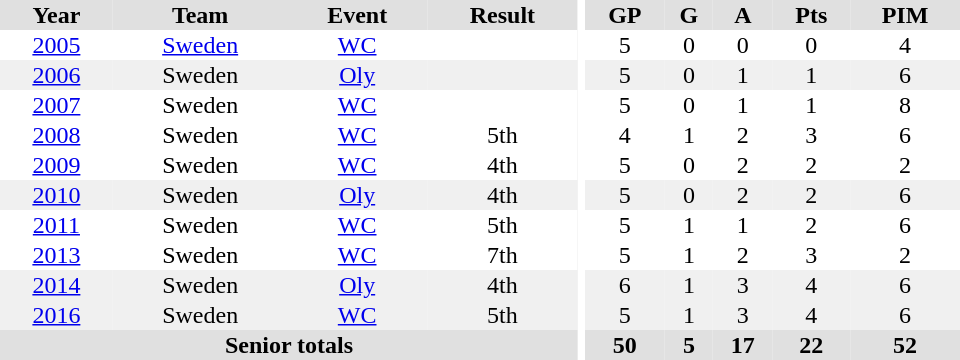<table border="0" cellpadding="1" cellspacing="0" ID="Table3" style="text-align:center; width:40em">
<tr ALIGN="center" bgcolor="#e0e0e0">
<th>Year</th>
<th>Team</th>
<th>Event</th>
<th>Result</th>
<th rowspan="99" bgcolor="#ffffff"></th>
<th>GP</th>
<th>G</th>
<th>A</th>
<th>Pts</th>
<th>PIM</th>
</tr>
<tr ALIGN="center">
<td><a href='#'>2005</a></td>
<td><a href='#'>Sweden</a></td>
<td><a href='#'>WC</a></td>
<td></td>
<td>5</td>
<td>0</td>
<td>0</td>
<td>0</td>
<td>4</td>
</tr>
<tr ALIGN="center" bgcolor="#f0f0f0">
<td><a href='#'>2006</a></td>
<td>Sweden</td>
<td><a href='#'>Oly</a></td>
<td></td>
<td>5</td>
<td>0</td>
<td>1</td>
<td>1</td>
<td>6</td>
</tr>
<tr ALIGN="center">
<td><a href='#'>2007</a></td>
<td>Sweden</td>
<td><a href='#'>WC</a></td>
<td></td>
<td>5</td>
<td>0</td>
<td>1</td>
<td>1</td>
<td>8</td>
</tr>
<tr ALIGN="center">
<td><a href='#'>2008</a></td>
<td>Sweden</td>
<td><a href='#'>WC</a></td>
<td>5th</td>
<td>4</td>
<td>1</td>
<td>2</td>
<td>3</td>
<td>6</td>
</tr>
<tr ALIGN="center">
<td><a href='#'>2009</a></td>
<td>Sweden</td>
<td><a href='#'>WC</a></td>
<td>4th</td>
<td>5</td>
<td>0</td>
<td>2</td>
<td>2</td>
<td>2</td>
</tr>
<tr ALIGN="center" bgcolor="#f0f0f0">
<td><a href='#'>2010</a></td>
<td>Sweden</td>
<td><a href='#'>Oly</a></td>
<td>4th</td>
<td>5</td>
<td>0</td>
<td>2</td>
<td>2</td>
<td>6</td>
</tr>
<tr ALIGN="center">
<td><a href='#'>2011</a></td>
<td>Sweden</td>
<td><a href='#'>WC</a></td>
<td>5th</td>
<td>5</td>
<td>1</td>
<td>1</td>
<td>2</td>
<td>6</td>
</tr>
<tr ALIGN="center">
<td><a href='#'>2013</a></td>
<td>Sweden</td>
<td><a href='#'>WC</a></td>
<td>7th</td>
<td>5</td>
<td>1</td>
<td>2</td>
<td>3</td>
<td>2</td>
</tr>
<tr ALIGN="center" bgcolor="#f0f0f0">
<td><a href='#'>2014</a></td>
<td>Sweden</td>
<td><a href='#'>Oly</a></td>
<td>4th</td>
<td>6</td>
<td>1</td>
<td>3</td>
<td>4</td>
<td>6</td>
</tr>
<tr ALIGN="center" bgcolor="#f0f0f0">
<td><a href='#'>2016</a></td>
<td>Sweden</td>
<td><a href='#'>WC</a></td>
<td>5th</td>
<td>5</td>
<td>1</td>
<td>3</td>
<td>4</td>
<td>6</td>
</tr>
<tr bgcolor="#e0e0e0">
<th colspan="4">Senior totals</th>
<th>50</th>
<th>5</th>
<th>17</th>
<th>22</th>
<th>52</th>
</tr>
</table>
